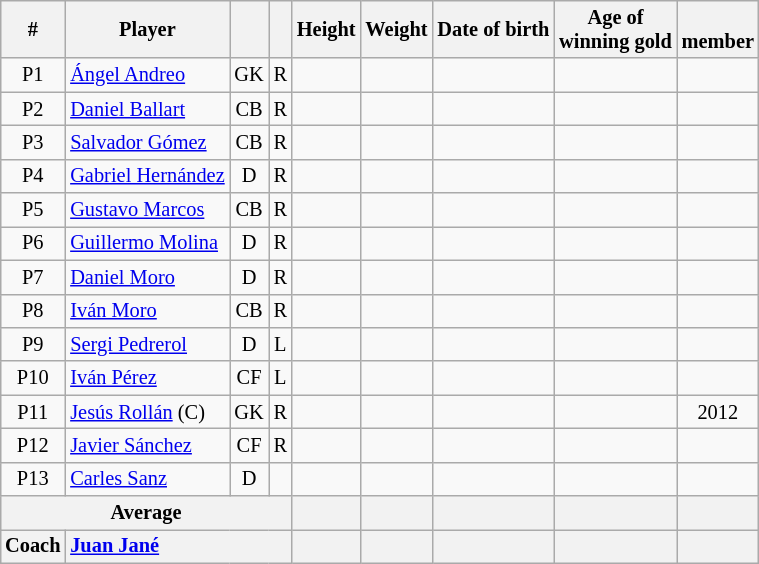<table class="wikitable sortable" style="text-align: center; font-size: 85%; margin-left: 1em;">
<tr>
<th>#</th>
<th>Player</th>
<th></th>
<th></th>
<th>Height</th>
<th>Weight</th>
<th>Date of birth</th>
<th>Age of<br>winning gold</th>
<th><br>member</th>
</tr>
<tr>
<td>P1</td>
<td style="text-align: left;" data-sort-value="Andreo, Ángel"><a href='#'>Ángel Andreo</a></td>
<td>GK</td>
<td>R</td>
<td style="text-align: left;"></td>
<td style="text-align: right;"></td>
<td style="text-align: right;"></td>
<td style="text-align: left;"></td>
<td></td>
</tr>
<tr>
<td>P2</td>
<td style="text-align: left;" data-sort-value="Ballart, Daniel"><a href='#'>Daniel Ballart</a></td>
<td>CB</td>
<td>R</td>
<td style="text-align: left;"></td>
<td style="text-align: right;"></td>
<td style="text-align: right;"></td>
<td style="text-align: left;"></td>
<td></td>
</tr>
<tr>
<td>P3</td>
<td style="text-align: left;" data-sort-value="Gómez, Salvador"><a href='#'>Salvador Gómez</a></td>
<td>CB</td>
<td>R</td>
<td style="text-align: left;"></td>
<td style="text-align: right;"></td>
<td style="text-align: right;"></td>
<td style="text-align: left;"></td>
<td></td>
</tr>
<tr>
<td>P4</td>
<td style="text-align: left;" data-sort-value="Hernández, Gabriel"><a href='#'>Gabriel Hernández</a></td>
<td>D</td>
<td>R</td>
<td style="text-align: left;"></td>
<td style="text-align: right;"></td>
<td style="text-align: right;"></td>
<td style="text-align: left;"></td>
<td></td>
</tr>
<tr>
<td>P5</td>
<td style="text-align: left;" data-sort-value="Marcos, Gustavo"><a href='#'>Gustavo Marcos</a></td>
<td>CB</td>
<td>R</td>
<td style="text-align: left;"></td>
<td style="text-align: right;"></td>
<td style="text-align: right;"></td>
<td style="text-align: left;"></td>
<td></td>
</tr>
<tr>
<td>P6</td>
<td style="text-align: left;" data-sort-value="Molina, Guillermo"><a href='#'>Guillermo Molina</a></td>
<td>D</td>
<td>R</td>
<td style="text-align: left;"></td>
<td style="text-align: right;"></td>
<td style="text-align: right;"></td>
<td style="text-align: left;"></td>
<td></td>
</tr>
<tr>
<td>P7</td>
<td style="text-align: left;" data-sort-value="Moro, Daniel"><a href='#'>Daniel Moro</a></td>
<td>D</td>
<td>R</td>
<td style="text-align: left;"></td>
<td style="text-align: right;"></td>
<td style="text-align: right;"></td>
<td style="text-align: left;"></td>
<td></td>
</tr>
<tr>
<td>P8</td>
<td style="text-align: left;" data-sort-value="Moro, Iván"><a href='#'>Iván Moro</a></td>
<td>CB</td>
<td>R</td>
<td style="text-align: left;"></td>
<td style="text-align: right;"></td>
<td style="text-align: right;"></td>
<td style="text-align: left;"></td>
<td></td>
</tr>
<tr>
<td>P9</td>
<td style="text-align: left;" data-sort-value="Pedrerol, Sergi"><a href='#'>Sergi Pedrerol</a></td>
<td>D</td>
<td>L</td>
<td style="text-align: left;"></td>
<td style="text-align: right;"></td>
<td style="text-align: right;"></td>
<td style="text-align: left;"></td>
<td></td>
</tr>
<tr>
<td>P10</td>
<td style="text-align: left;" data-sort-value="Pérez, Iván"><a href='#'>Iván Pérez</a></td>
<td>CF</td>
<td>L</td>
<td style="text-align: left;"></td>
<td style="text-align: right;"></td>
<td style="text-align: right;"></td>
<td style="text-align: left;"></td>
<td></td>
</tr>
<tr>
<td>P11</td>
<td style="text-align: left;" data-sort-value="Rollán, Jesús"><a href='#'>Jesús Rollán</a> (C)</td>
<td>GK</td>
<td>R</td>
<td style="text-align: left;"></td>
<td style="text-align: right;"></td>
<td style="text-align: right;"></td>
<td style="text-align: left;"></td>
<td>2012</td>
</tr>
<tr>
<td>P12</td>
<td style="text-align: left;" data-sort-value="Sánchez, Javier"><a href='#'>Javier Sánchez</a></td>
<td>CF</td>
<td>R</td>
<td style="text-align: left;"></td>
<td style="text-align: right;"></td>
<td style="text-align: right;"></td>
<td style="text-align: left;"></td>
<td></td>
</tr>
<tr>
<td>P13</td>
<td style="text-align: left;" data-sort-value="Sanz, Carles"><a href='#'>Carles Sanz</a></td>
<td>D</td>
<td></td>
<td style="text-align: left;"></td>
<td style="text-align: right;"></td>
<td style="text-align: right;"></td>
<td style="text-align: left;"></td>
<td></td>
</tr>
<tr>
<th colspan="4">Average</th>
<th style="text-align: left;"></th>
<th style="text-align: right;"></th>
<th style="text-align: right;"></th>
<th style="text-align: left;"></th>
<th></th>
</tr>
<tr>
<th>Coach</th>
<th colspan="3" style="text-align: left;"><a href='#'>Juan Jané</a></th>
<th></th>
<th></th>
<th style="text-align: right;"></th>
<th style="text-align: left;"></th>
<th></th>
</tr>
</table>
